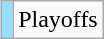<table class="wikitable" style="text-align:center;margin-left:1em;float:right">
<tr>
<td bgcolor=#97DEFF></td>
<td>Playoffs</td>
</tr>
</table>
